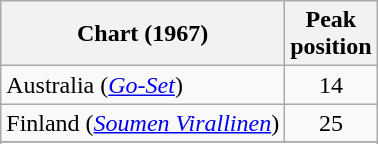<table class="wikitable sortable">
<tr>
<th>Chart (1967)</th>
<th>Peak<br>position</th>
</tr>
<tr>
<td>Australia (<em><a href='#'>Go-Set</a></em>)</td>
<td style="text-align:center;">14</td>
</tr>
<tr>
<td>Finland (<a href='#'><em>Soumen Virallinen</em></a>)</td>
<td style="text-align:center;">25</td>
</tr>
<tr>
</tr>
<tr>
</tr>
<tr>
</tr>
<tr>
</tr>
<tr>
</tr>
<tr>
</tr>
</table>
